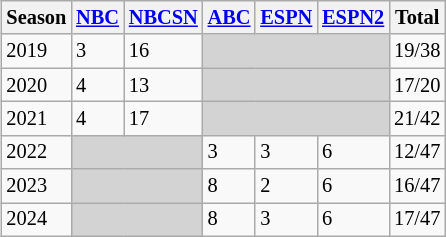<table class="wikitable sortable" style="margin:0 1em; float:right">
<tr style="font-size:85%">
<th>Season</th>
<th><a href='#'>NBC</a></th>
<th><a href='#'>NBCSN</a></th>
<th><a href='#'>ABC</a></th>
<th><a href='#'>ESPN</a></th>
<th><a href='#'>ESPN2</a></th>
<th>Total</th>
</tr>
<tr style="font-size:85%">
<td>2019</td>
<td>3</td>
<td>16</td>
<td colspan="3" style="background:lightgrey"></td>
<td>19/38</td>
</tr>
<tr style="font-size:85%">
<td>2020</td>
<td>4</td>
<td>13</td>
<td colspan="3" style="background:lightgrey"></td>
<td>17/20</td>
</tr>
<tr style="font-size:85%">
<td>2021</td>
<td>4</td>
<td>17</td>
<td colspan="3" style="background:lightgrey"></td>
<td>21/42</td>
</tr>
<tr style="font-size:85%">
<td>2022</td>
<td colspan="2" style="background:lightgrey"></td>
<td>3</td>
<td>3</td>
<td>6</td>
<td>12/47</td>
</tr>
<tr style="font-size:85%">
<td>2023</td>
<td colspan="2" style="background:lightgrey"></td>
<td>8</td>
<td>2</td>
<td>6</td>
<td>16/47</td>
</tr>
<tr style="font-size:85%">
<td>2024</td>
<td colspan="2" style="background:lightgrey"></td>
<td>8</td>
<td>3</td>
<td>6</td>
<td>17/47</td>
</tr>
</table>
